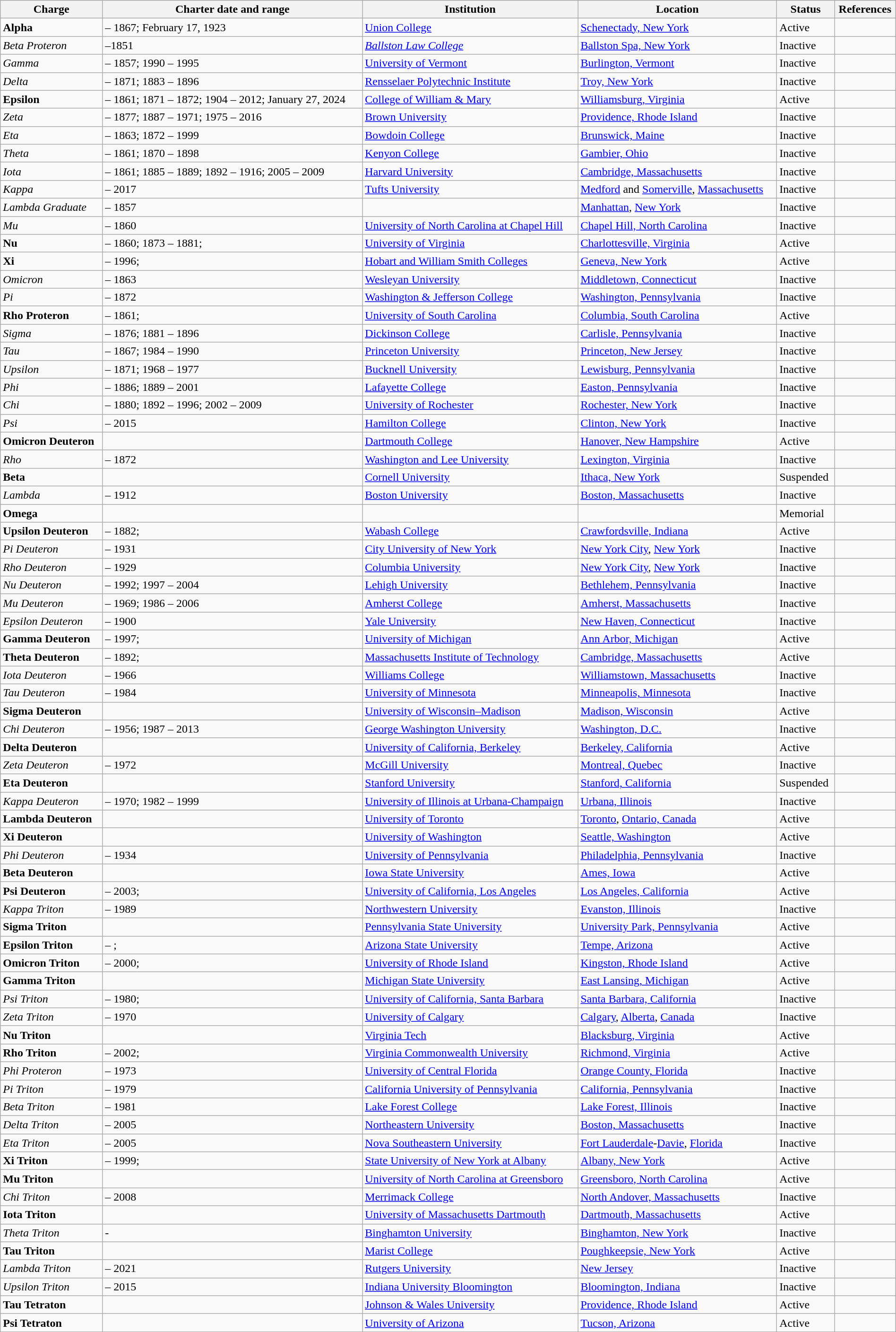<table class="sortable wikitable" width="100%">
<tr>
<th>Charge</th>
<th>Charter date and range</th>
<th>Institution</th>
<th>Location</th>
<th>Status</th>
<th>References</th>
</tr>
<tr>
<td><strong>Alpha</strong></td>
<td> – 1867; February 17, 1923</td>
<td><a href='#'>Union College</a></td>
<td><a href='#'>Schenectady, New York</a></td>
<td>Active</td>
<td></td>
</tr>
<tr>
<td><em>Beta Proteron</em></td>
<td>–1851</td>
<td><em><a href='#'>Ballston Law College</a></em></td>
<td><a href='#'>Ballston Spa, New York</a></td>
<td>Inactive</td>
<td></td>
</tr>
<tr>
<td><em>Gamma</em></td>
<td> – 1857; 1990 – 1995</td>
<td><a href='#'>University of Vermont</a></td>
<td><a href='#'>Burlington, Vermont</a></td>
<td>Inactive</td>
<td></td>
</tr>
<tr>
<td><em>Delta</em></td>
<td> – 1871; 1883 – 1896</td>
<td><a href='#'>Rensselaer Polytechnic Institute</a></td>
<td><a href='#'>Troy, New York</a></td>
<td>Inactive</td>
<td></td>
</tr>
<tr>
<td><strong>Epsilon</strong></td>
<td> – 1861; 1871 – 1872; 1904 – 2012; January 27, 2024</td>
<td><a href='#'>College of William & Mary</a></td>
<td><a href='#'>Williamsburg, Virginia</a></td>
<td>Active</td>
<td></td>
</tr>
<tr>
<td><em>Zeta</em></td>
<td> – 1877; 1887 – 1971; 1975 – 2016</td>
<td><a href='#'>Brown University</a></td>
<td><a href='#'>Providence, Rhode Island</a></td>
<td>Inactive</td>
<td></td>
</tr>
<tr>
<td><em>Eta</em></td>
<td> – 1863; 1872 – 1999</td>
<td><a href='#'>Bowdoin College</a></td>
<td><a href='#'>Brunswick, Maine</a></td>
<td>Inactive</td>
<td></td>
</tr>
<tr>
<td><em>Theta</em></td>
<td> – 1861; 1870 – 1898</td>
<td><a href='#'>Kenyon College</a></td>
<td><a href='#'>Gambier, Ohio</a></td>
<td>Inactive</td>
<td></td>
</tr>
<tr>
<td><em>Iota</em></td>
<td> – 1861; 1885 – 1889; 1892 – 1916; 2005 – 2009</td>
<td><a href='#'>Harvard University</a></td>
<td><a href='#'>Cambridge, Massachusetts</a></td>
<td>Inactive</td>
<td></td>
</tr>
<tr>
<td><em>Kappa</em></td>
<td> – 2017</td>
<td><a href='#'>Tufts University</a></td>
<td><a href='#'>Medford</a> and <a href='#'>Somerville</a>, <a href='#'>Massachusetts</a></td>
<td>Inactive</td>
<td></td>
</tr>
<tr>
<td><em>Lambda Graduate</em></td>
<td> – 1857</td>
<td></td>
<td><a href='#'>Manhattan</a>, <a href='#'>New York</a></td>
<td>Inactive</td>
<td></td>
</tr>
<tr>
<td><em>Mu</em></td>
<td> – 1860</td>
<td><a href='#'>University of North Carolina at Chapel Hill</a></td>
<td><a href='#'>Chapel Hill, North Carolina</a></td>
<td>Inactive</td>
<td></td>
</tr>
<tr>
<td><strong>Nu</strong></td>
<td> – 1860; 1873 – 1881; </td>
<td><a href='#'>University of Virginia</a></td>
<td><a href='#'>Charlottesville, Virginia</a></td>
<td>Active</td>
<td></td>
</tr>
<tr>
<td><strong>Xi</strong></td>
<td> – 1996; </td>
<td><a href='#'>Hobart and William Smith Colleges</a></td>
<td><a href='#'>Geneva, New York</a></td>
<td>Active</td>
<td></td>
</tr>
<tr>
<td><em>Omicron</em></td>
<td> – 1863</td>
<td><a href='#'>Wesleyan University</a></td>
<td><a href='#'>Middletown, Connecticut</a></td>
<td>Inactive</td>
<td></td>
</tr>
<tr>
<td><em>Pi</em></td>
<td> – 1872</td>
<td><a href='#'>Washington & Jefferson College</a></td>
<td><a href='#'>Washington, Pennsylvania</a></td>
<td>Inactive</td>
<td></td>
</tr>
<tr>
<td><strong>Rho Proteron</strong></td>
<td> – 1861; </td>
<td><a href='#'>University of South Carolina</a></td>
<td><a href='#'>Columbia, South Carolina</a></td>
<td>Active</td>
<td></td>
</tr>
<tr>
<td><em>Sigma</em></td>
<td> – 1876; 1881 – 1896</td>
<td><a href='#'>Dickinson College</a></td>
<td><a href='#'>Carlisle, Pennsylvania</a></td>
<td>Inactive</td>
<td></td>
</tr>
<tr>
<td><em>Tau</em></td>
<td> – 1867; 1984 – 1990</td>
<td><a href='#'>Princeton University</a></td>
<td><a href='#'>Princeton, New Jersey</a></td>
<td>Inactive</td>
<td></td>
</tr>
<tr>
<td><em>Upsilon</em></td>
<td> – 1871; 1968 – 1977</td>
<td><a href='#'>Bucknell University</a></td>
<td><a href='#'>Lewisburg, Pennsylvania</a></td>
<td>Inactive</td>
<td></td>
</tr>
<tr>
<td><em>Phi</em></td>
<td> – 1886; 1889 – 2001</td>
<td><a href='#'>Lafayette College</a></td>
<td><a href='#'>Easton, Pennsylvania</a></td>
<td>Inactive</td>
<td></td>
</tr>
<tr>
<td><em>Chi</em></td>
<td> – 1880; 1892 – 1996; 2002 – 2009</td>
<td><a href='#'>University of Rochester</a></td>
<td><a href='#'>Rochester, New York</a></td>
<td>Inactive</td>
<td></td>
</tr>
<tr>
<td><em>Psi</em></td>
<td> – 2015</td>
<td><a href='#'>Hamilton College</a></td>
<td><a href='#'>Clinton, New York</a></td>
<td>Inactive</td>
<td></td>
</tr>
<tr>
<td><strong>Omicron Deuteron</strong></td>
<td></td>
<td><a href='#'>Dartmouth College</a></td>
<td><a href='#'>Hanover, New Hampshire</a></td>
<td>Active</td>
<td></td>
</tr>
<tr>
<td><em>Rho</em></td>
<td> – 1872</td>
<td><a href='#'>Washington and Lee University</a></td>
<td><a href='#'>Lexington, Virginia</a></td>
<td>Inactive</td>
<td></td>
</tr>
<tr>
<td><strong>Beta</strong></td>
<td></td>
<td><a href='#'>Cornell University</a></td>
<td><a href='#'>Ithaca, New York</a></td>
<td>Suspended</td>
<td></td>
</tr>
<tr>
<td><em>Lambda</em></td>
<td> – 1912</td>
<td><a href='#'>Boston University</a></td>
<td><a href='#'>Boston, Massachusetts</a></td>
<td>Inactive</td>
<td></td>
</tr>
<tr>
<td><strong>Omega</strong></td>
<td></td>
<td></td>
<td></td>
<td>Memorial</td>
<td></td>
</tr>
<tr>
<td><strong>Upsilon Deuteron</strong></td>
<td> – 1882; </td>
<td><a href='#'>Wabash College</a></td>
<td><a href='#'>Crawfordsville, Indiana</a></td>
<td>Active</td>
<td></td>
</tr>
<tr>
<td><em>Pi Deuteron</em></td>
<td> – 1931</td>
<td><a href='#'>City University of New York</a></td>
<td><a href='#'>New York City</a>, <a href='#'>New York</a></td>
<td>Inactive</td>
<td></td>
</tr>
<tr>
<td><em>Rho Deuteron</em></td>
<td> – 1929</td>
<td><a href='#'>Columbia University</a></td>
<td><a href='#'>New York City</a>, <a href='#'>New York</a></td>
<td>Inactive</td>
<td></td>
</tr>
<tr>
<td><em>Nu Deuteron</em></td>
<td> – 1992; 1997 – 2004</td>
<td><a href='#'>Lehigh University</a></td>
<td><a href='#'>Bethlehem, Pennsylvania</a></td>
<td>Inactive</td>
<td></td>
</tr>
<tr>
<td><em>Mu Deuteron</em></td>
<td> – 1969; 1986 – 2006</td>
<td><a href='#'>Amherst College</a></td>
<td><a href='#'>Amherst, Massachusetts</a></td>
<td>Inactive</td>
<td></td>
</tr>
<tr>
<td><em>Epsilon Deuteron</em></td>
<td> – 1900</td>
<td><a href='#'>Yale University</a></td>
<td><a href='#'>New Haven, Connecticut</a></td>
<td>Inactive</td>
<td></td>
</tr>
<tr>
<td><strong>Gamma Deuteron</strong></td>
<td> – 1997; </td>
<td><a href='#'>University of Michigan</a></td>
<td><a href='#'>Ann Arbor, Michigan</a></td>
<td>Active</td>
<td></td>
</tr>
<tr>
<td><strong>Theta Deuteron</strong></td>
<td> – 1892; </td>
<td><a href='#'>Massachusetts Institute of Technology</a></td>
<td><a href='#'>Cambridge, Massachusetts</a></td>
<td>Active</td>
<td></td>
</tr>
<tr>
<td><em>Iota Deuteron</em></td>
<td> – 1966</td>
<td><a href='#'>Williams College</a></td>
<td><a href='#'>Williamstown, Massachusetts</a></td>
<td>Inactive</td>
<td></td>
</tr>
<tr>
<td><em>Tau Deuteron</em></td>
<td> – 1984</td>
<td><a href='#'>University of Minnesota</a></td>
<td><a href='#'>Minneapolis, Minnesota</a></td>
<td>Inactive</td>
<td></td>
</tr>
<tr>
<td><strong>Sigma Deuteron</strong></td>
<td></td>
<td><a href='#'>University of Wisconsin–Madison</a></td>
<td><a href='#'>Madison, Wisconsin</a></td>
<td>Active</td>
<td></td>
</tr>
<tr>
<td><em>Chi Deuteron</em></td>
<td> – 1956; 1987 – 2013</td>
<td><a href='#'>George Washington University</a></td>
<td><a href='#'>Washington, D.C.</a></td>
<td>Inactive</td>
<td></td>
</tr>
<tr>
<td><strong>Delta Deuteron</strong></td>
<td></td>
<td><a href='#'>University of California, Berkeley</a></td>
<td><a href='#'>Berkeley, California</a></td>
<td>Active</td>
<td></td>
</tr>
<tr>
<td><em>Zeta Deuteron</em></td>
<td> – 1972</td>
<td><a href='#'>McGill University</a></td>
<td><a href='#'>Montreal, Quebec</a></td>
<td>Inactive</td>
<td></td>
</tr>
<tr>
<td><strong>Eta Deuteron</strong></td>
<td></td>
<td><a href='#'>Stanford University</a></td>
<td><a href='#'>Stanford, California</a></td>
<td>Suspended</td>
<td></td>
</tr>
<tr>
<td><em>Kappa Deuteron</em></td>
<td> – 1970; 1982 – 1999</td>
<td><a href='#'>University of Illinois at Urbana-Champaign</a></td>
<td><a href='#'>Urbana, Illinois</a></td>
<td>Inactive</td>
<td></td>
</tr>
<tr>
<td><strong>Lambda Deuteron</strong></td>
<td></td>
<td><a href='#'>University of Toronto</a></td>
<td><a href='#'>Toronto</a>, <a href='#'>Ontario, Canada</a></td>
<td>Active</td>
<td></td>
</tr>
<tr>
<td><strong>Xi Deuteron</strong></td>
<td></td>
<td><a href='#'>University of Washington</a></td>
<td><a href='#'>Seattle, Washington</a></td>
<td>Active</td>
<td></td>
</tr>
<tr>
<td><em>Phi Deuteron</em></td>
<td> – 1934</td>
<td><a href='#'>University of Pennsylvania</a></td>
<td><a href='#'>Philadelphia, Pennsylvania</a></td>
<td>Inactive</td>
<td> </td>
</tr>
<tr>
<td><strong>Beta Deuteron</strong></td>
<td></td>
<td><a href='#'>Iowa State University</a></td>
<td><a href='#'>Ames, Iowa</a></td>
<td>Active</td>
<td></td>
</tr>
<tr>
<td><strong>Psi Deuteron</strong></td>
<td> – 2003; </td>
<td><a href='#'>University of California, Los Angeles</a></td>
<td><a href='#'>Los Angeles, California</a></td>
<td>Active</td>
<td></td>
</tr>
<tr>
<td><em>Kappa Triton</em></td>
<td> – 1989</td>
<td><a href='#'>Northwestern University</a></td>
<td><a href='#'>Evanston, Illinois</a></td>
<td>Inactive</td>
<td></td>
</tr>
<tr>
<td><strong>Sigma Triton</strong></td>
<td></td>
<td><a href='#'>Pennsylvania State University</a></td>
<td><a href='#'>University Park, Pennsylvania</a></td>
<td>Active</td>
<td></td>
</tr>
<tr>
<td><strong>Epsilon Triton</strong></td>
<td> –  ; </td>
<td><a href='#'>Arizona State University</a></td>
<td><a href='#'>Tempe, Arizona</a></td>
<td>Active</td>
<td></td>
</tr>
<tr>
<td><strong>Omicron Triton</strong></td>
<td> – 2000; </td>
<td><a href='#'>University of Rhode Island</a></td>
<td><a href='#'>Kingston, Rhode Island</a></td>
<td>Active</td>
<td></td>
</tr>
<tr>
<td><strong>Gamma Triton</strong></td>
<td></td>
<td><a href='#'>Michigan State University</a></td>
<td><a href='#'>East Lansing, Michigan</a></td>
<td>Active</td>
<td> </td>
</tr>
<tr>
<td><em>Psi Triton</em></td>
<td> – 1980;</td>
<td><a href='#'>University of California, Santa Barbara</a></td>
<td><a href='#'>Santa Barbara, California</a></td>
<td>Inactive</td>
<td></td>
</tr>
<tr>
<td><em>Zeta Triton</em></td>
<td> – 1970</td>
<td><a href='#'>University of Calgary</a></td>
<td><a href='#'>Calgary</a>, <a href='#'>Alberta</a>, <a href='#'>Canada</a></td>
<td>Inactive</td>
<td></td>
</tr>
<tr>
<td><strong>Nu Triton</strong></td>
<td></td>
<td><a href='#'>Virginia Tech</a></td>
<td><a href='#'>Blacksburg, Virginia</a></td>
<td>Active</td>
<td></td>
</tr>
<tr>
<td><strong>Rho Triton</strong></td>
<td> – 2002; </td>
<td><a href='#'>Virginia Commonwealth University</a></td>
<td><a href='#'>Richmond, Virginia</a></td>
<td>Active</td>
<td></td>
</tr>
<tr>
<td><em>Phi Proteron</em></td>
<td> – 1973</td>
<td><a href='#'>University of Central Florida</a></td>
<td><a href='#'>Orange County, Florida</a></td>
<td>Inactive</td>
<td></td>
</tr>
<tr>
<td><em>Pi Triton</em></td>
<td> – 1979</td>
<td><a href='#'>California University of Pennsylvania</a></td>
<td><a href='#'>California, Pennsylvania</a></td>
<td>Inactive</td>
<td></td>
</tr>
<tr>
<td><em>Beta Triton</em></td>
<td> – 1981</td>
<td><a href='#'>Lake Forest College</a></td>
<td><a href='#'>Lake Forest, Illinois</a></td>
<td>Inactive</td>
<td></td>
</tr>
<tr>
<td><em>Delta Triton</em></td>
<td> – 2005</td>
<td><a href='#'>Northeastern University</a></td>
<td><a href='#'>Boston, Massachusetts</a></td>
<td>Inactive</td>
<td></td>
</tr>
<tr>
<td><em>Eta Triton</em></td>
<td> – 2005</td>
<td><a href='#'>Nova Southeastern University</a></td>
<td><a href='#'>Fort Lauderdale</a>-<a href='#'>Davie</a>, <a href='#'>Florida</a></td>
<td>Inactive</td>
<td></td>
</tr>
<tr>
<td><strong>Xi Triton</strong></td>
<td> – 1999; </td>
<td><a href='#'>State University of New York at Albany</a></td>
<td><a href='#'>Albany, New York</a></td>
<td>Active</td>
<td></td>
</tr>
<tr>
<td><strong>Mu Triton</strong></td>
<td></td>
<td><a href='#'>University of North Carolina at Greensboro</a></td>
<td><a href='#'>Greensboro, North Carolina</a></td>
<td>Active</td>
<td></td>
</tr>
<tr>
<td><em>Chi Triton</em></td>
<td> – 2008</td>
<td><a href='#'>Merrimack College</a></td>
<td><a href='#'>North Andover, Massachusetts</a></td>
<td>Inactive</td>
<td></td>
</tr>
<tr>
<td><strong>Iota Triton</strong></td>
<td></td>
<td><a href='#'>University of Massachusetts Dartmouth</a></td>
<td><a href='#'>Dartmouth, Massachusetts</a></td>
<td>Active</td>
<td></td>
</tr>
<tr>
<td><em>Theta Triton</em></td>
<td> - </td>
<td><a href='#'>Binghamton University</a></td>
<td><a href='#'>Binghamton, New York</a></td>
<td>Inactive</td>
<td></td>
</tr>
<tr>
<td><strong>Tau Triton</strong></td>
<td></td>
<td><a href='#'>Marist College</a></td>
<td><a href='#'>Poughkeepsie, New York</a></td>
<td>Active</td>
<td></td>
</tr>
<tr>
<td><em>Lambda Triton</em></td>
<td> – 2021</td>
<td><a href='#'>Rutgers University</a></td>
<td><a href='#'>New Jersey</a></td>
<td>Inactive</td>
<td></td>
</tr>
<tr>
<td><em>Upsilon Triton</em></td>
<td> – 2015</td>
<td><a href='#'>Indiana University Bloomington</a></td>
<td><a href='#'>Bloomington, Indiana</a></td>
<td>Inactive</td>
<td></td>
</tr>
<tr>
<td><strong>Tau Tetraton</strong></td>
<td></td>
<td><a href='#'>Johnson & Wales University</a></td>
<td><a href='#'>Providence, Rhode Island</a></td>
<td>Active</td>
<td></td>
</tr>
<tr>
<td><strong>Psi Tetraton</strong></td>
<td></td>
<td><a href='#'>University of Arizona</a></td>
<td><a href='#'>Tucson, Arizona</a></td>
<td>Active</td>
<td></td>
</tr>
</table>
